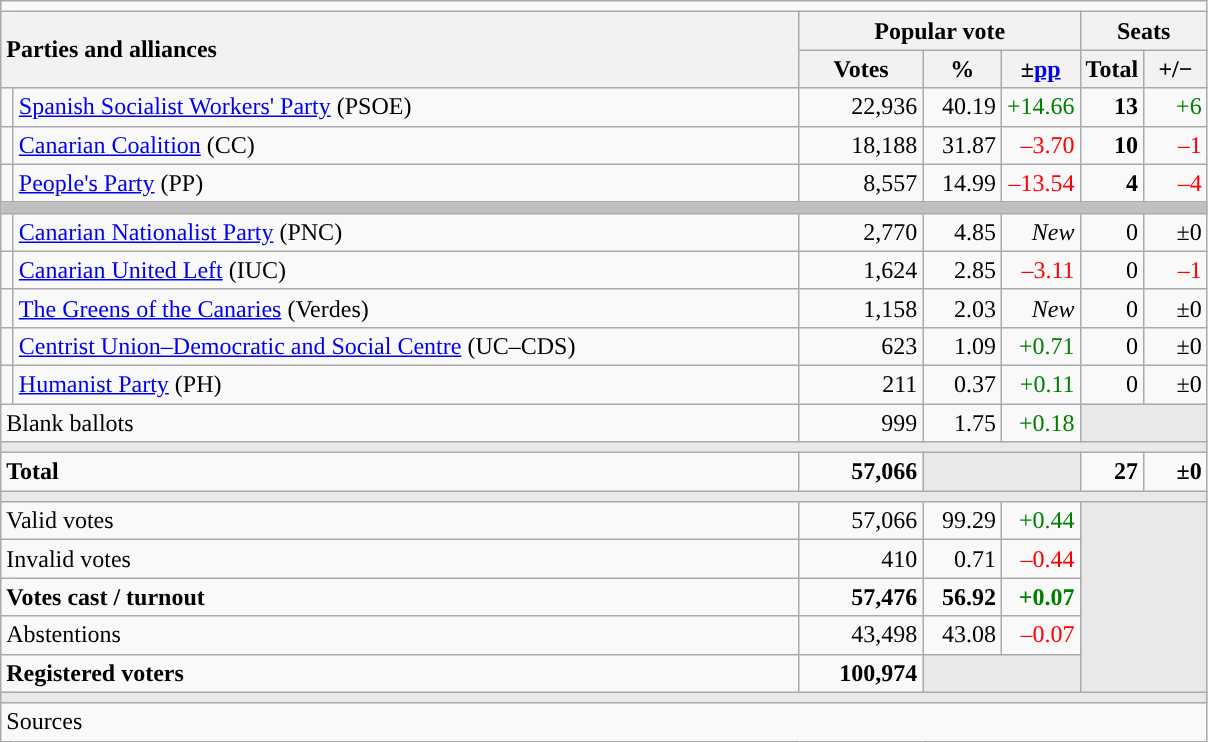<table class="wikitable" style="text-align:right;">
<tr>
<td colspan="7"></td>
</tr>
<tr>
<th style="text-align:left;" rowspan="2" colspan="2" width="525">Parties and alliances</th>
<th colspan="3">Popular vote</th>
<th colspan="2">Seats</th>
</tr>
<tr>
<th width="75">Votes</th>
<th width="45">%</th>
<th width="45">±<a href='#'>pp</a></th>
<th width="35">Total</th>
<th width="35">+/−</th>
</tr>
<tr>
<td width="1" style="color:inherit;background:"></td>
<td align="left"><a href='#'>Spanish Socialist Workers' Party</a> (PSOE)</td>
<td>22,936</td>
<td>40.19</td>
<td style="color:green;">+14.66</td>
<td><strong>13</strong></td>
<td style="color:green;">+6</td>
</tr>
<tr>
<td style="color:inherit;background:"></td>
<td align="left"><a href='#'>Canarian Coalition</a> (CC)</td>
<td>18,188</td>
<td>31.87</td>
<td style="color:red;">–3.70</td>
<td><strong>10</strong></td>
<td style="color:red;">–1</td>
</tr>
<tr>
<td style="color:inherit;background:"></td>
<td align="left"><a href='#'>People's Party</a> (PP)</td>
<td>8,557</td>
<td>14.99</td>
<td style="color:red;">–13.54</td>
<td><strong>4</strong></td>
<td style="color:red;">–4</td>
</tr>
<tr>
<td colspan="7" style="color:inherit;background:#C0C0C0"></td>
</tr>
<tr>
<td style="color:inherit;background:"></td>
<td align="left"><a href='#'>Canarian Nationalist Party</a> (PNC)</td>
<td>2,770</td>
<td>4.85</td>
<td><em>New</em></td>
<td>0</td>
<td>±0</td>
</tr>
<tr>
<td style="color:inherit;background:"></td>
<td align="left"><a href='#'>Canarian United Left</a> (IUC)</td>
<td>1,624</td>
<td>2.85</td>
<td style="color:red;">–3.11</td>
<td>0</td>
<td style="color:red;">–1</td>
</tr>
<tr>
<td style="color:inherit;background:"></td>
<td align="left"><a href='#'>The Greens of the Canaries</a> (Verdes)</td>
<td>1,158</td>
<td>2.03</td>
<td><em>New</em></td>
<td>0</td>
<td>±0</td>
</tr>
<tr>
<td style="color:inherit;background:"></td>
<td align="left"><a href='#'>Centrist Union–Democratic and Social Centre</a> (UC–CDS)</td>
<td>623</td>
<td>1.09</td>
<td style="color:green;">+0.71</td>
<td>0</td>
<td>±0</td>
</tr>
<tr>
<td style="color:inherit;background:"></td>
<td align="left"><a href='#'>Humanist Party</a> (PH)</td>
<td>211</td>
<td>0.37</td>
<td style="color:green;">+0.11</td>
<td>0</td>
<td>±0</td>
</tr>
<tr>
<td align="left" colspan="2">Blank ballots</td>
<td>999</td>
<td>1.75</td>
<td style="color:green;">+0.18</td>
<td style="color:inherit;background:#E9E9E9" colspan="2"></td>
</tr>
<tr>
<td colspan="7" style="color:inherit;background:#E9E9E9"></td>
</tr>
<tr style="font-weight:bold;">
<td align="left" colspan="2">Total</td>
<td>57,066</td>
<td bgcolor="#E9E9E9" colspan="2"></td>
<td>27</td>
<td>±0</td>
</tr>
<tr>
<td colspan="7" style="color:inherit;background:#E9E9E9"></td>
</tr>
<tr>
<td align="left" colspan="2">Valid votes</td>
<td>57,066</td>
<td>99.29</td>
<td style="color:green;">+0.44</td>
<td bgcolor="#E9E9E9" colspan="2" rowspan="5"></td>
</tr>
<tr>
<td align="left" colspan="2">Invalid votes</td>
<td>410</td>
<td>0.71</td>
<td style="color:red;">–0.44</td>
</tr>
<tr style="font-weight:bold;">
<td align="left" colspan="2">Votes cast / turnout</td>
<td>57,476</td>
<td>56.92</td>
<td style="color:green;">+0.07</td>
</tr>
<tr>
<td align="left" colspan="2">Abstentions</td>
<td>43,498</td>
<td>43.08</td>
<td style="color:red;">–0.07</td>
</tr>
<tr style="font-weight:bold;">
<td align="left" colspan="2">Registered voters</td>
<td>100,974</td>
<td bgcolor="#E9E9E9" colspan="2"></td>
</tr>
<tr>
<td colspan="7" style="color:inherit;background:#E9E9E9"></td>
</tr>
<tr>
<td align="left" colspan="7">Sources</td>
</tr>
</table>
